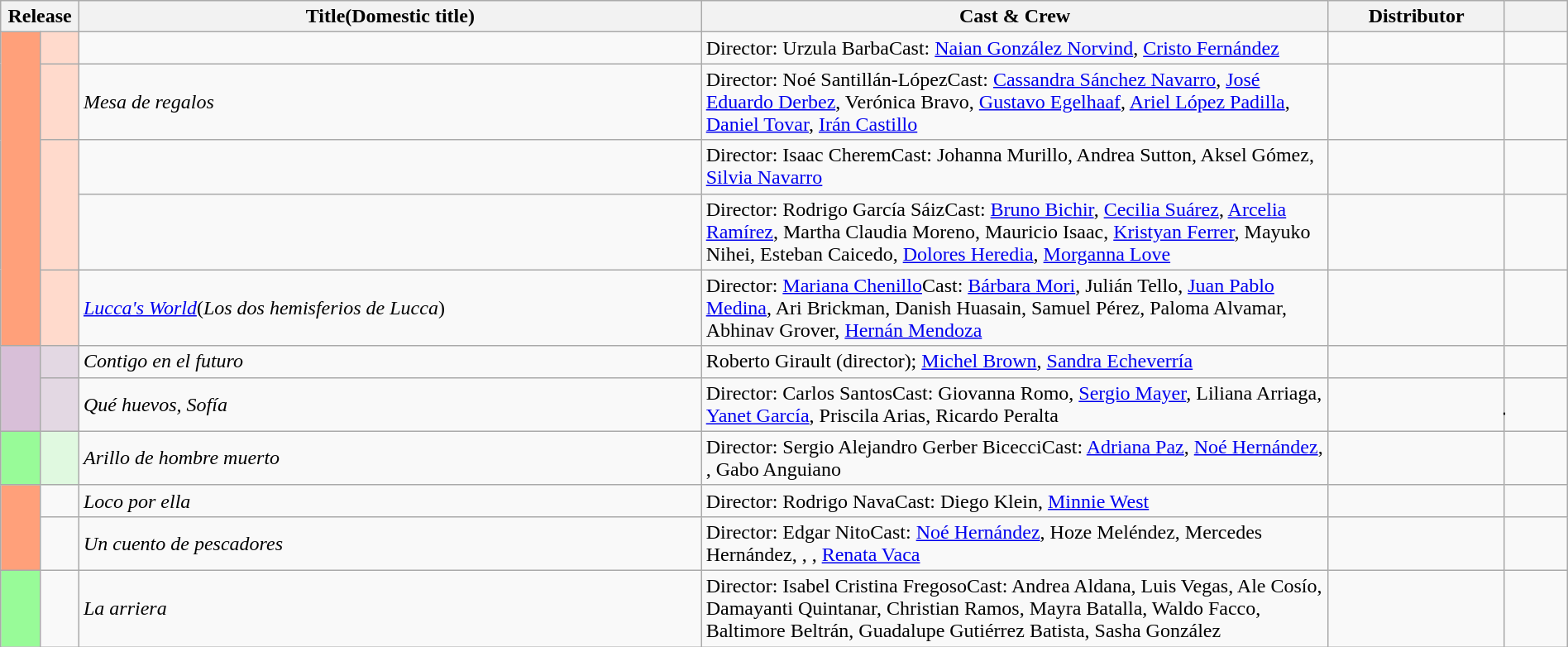<table class="wikitable sortable" style="width:100%;">
<tr>
<th colspan="2" style="width:5%;">Release</th>
<th>Title(Domestic title)</th>
<th style="width:40%;">Cast & Crew</th>
<th>Distributor</th>
<th style="width:4%;"></th>
</tr>
<tr>
<td rowspan = "5" bgcolor = #ffa07a></td>
<td bgcolor = "#ffdacc"></td>
<td><em></em></td>
<td>Director: Urzula BarbaCast: <a href='#'>Naian González Norvind</a>, <a href='#'>Cristo Fernández</a></td>
<td></td>
<td></td>
</tr>
<tr>
<td bgcolor = "#ffdacc"></td>
<td><em>Mesa de regalos</em></td>
<td>Director: Noé Santillán-LópezCast: <a href='#'>Cassandra Sánchez Navarro</a>, <a href='#'>José Eduardo Derbez</a>, Verónica Bravo, <a href='#'>Gustavo Egelhaaf</a>, <a href='#'>Ariel López Padilla</a>, <a href='#'>Daniel Tovar</a>, <a href='#'>Irán Castillo</a></td>
<td></td>
<td></td>
</tr>
<tr>
<td rowspan = "2" bgcolor = "#ffdacc"></td>
<td><em></em></td>
<td>Director: Isaac CheremCast: Johanna Murillo, Andrea Sutton, Aksel Gómez, <a href='#'>Silvia Navarro</a></td>
<td></td>
<td></td>
</tr>
<tr>
<td><em></em></td>
<td>Director: Rodrigo García SáizCast: <a href='#'>Bruno Bichir</a>, <a href='#'>Cecilia Suárez</a>, <a href='#'>Arcelia Ramírez</a>, Martha Claudia Moreno, Mauricio Isaac, <a href='#'>Kristyan Ferrer</a>, Mayuko Nihei, Esteban Caicedo, <a href='#'>Dolores Heredia</a>, <a href='#'>Morganna Love</a></td>
<td></td>
<td></td>
</tr>
<tr>
<td bgcolor = "#ffdacc"></td>
<td><em><a href='#'>Lucca's World</a></em>(<em>Los dos hemisferios de Lucca</em>)</td>
<td>Director: <a href='#'>Mariana Chenillo</a>Cast: <a href='#'>Bárbara Mori</a>, Julián Tello, <a href='#'>Juan Pablo Medina</a>, Ari Brickman, Danish Huasain, Samuel Pérez, Paloma Alvamar, Abhinav Grover, <a href='#'>Hernán Mendoza</a></td>
<td></td>
<td></td>
</tr>
<tr>
<td rowspan = "2" bgcolor = "#d8bfd8"></td>
<td bgcolor = #e3d8e3></td>
<td><em>Contigo en el futuro</em></td>
<td>Roberto Girault (director); <a href='#'>Michel Brown</a>, <a href='#'>Sandra Echeverría</a></td>
<td></td>
<td></td>
</tr>
<tr>
<td bgcolor = #e3d8e3></td>
<td><em>Qué huevos, Sofía</em></td>
<td>Director: Carlos SantosCast: Giovanna Romo, <a href='#'>Sergio Mayer</a>, Liliana Arriaga, <a href='#'>Yanet García</a>, Priscila Arias, Ricardo Peralta</td>
<td></td>
<td>̣</td>
</tr>
<tr>
<td rowspan = "1" bgcolor = "#98fb98"></td>
<td bgcolor = "#e0f9e0"></td>
<td><em>Arillo de hombre muerto</em></td>
<td>Director: Sergio Alejandro Gerber BicecciCast: <a href='#'>Adriana Paz</a>, <a href='#'>Noé Hernández</a>, , Gabo Anguiano</td>
<td></td>
<td></td>
</tr>
<tr>
<td rowspan = "2" bgcolor = #ffa07a></td>
<td rowspan = "1"></td>
<td><em>Loco por ella</em></td>
<td>Director: Rodrigo NavaCast: Diego Klein, <a href='#'>Minnie West</a></td>
<td></td>
<td></td>
</tr>
<tr>
<td></td>
<td><em>Un cuento de pescadores</em></td>
<td>Director: Edgar NitoCast: <a href='#'>Noé Hernández</a>, Hoze Meléndez, Mercedes Hernández, , , <a href='#'>Renata Vaca</a></td>
<td></td>
<td></td>
</tr>
<tr>
<td rowspan = "1" bgcolor = "#98fb98"></td>
<td></td>
<td><em>La arriera</em></td>
<td>Director: Isabel Cristina FregosoCast: Andrea Aldana, Luis Vegas, Ale Cosío, Damayanti Quintanar, Christian Ramos, Mayra Batalla, Waldo Facco, Baltimore Beltrán, Guadalupe Gutiérrez Batista, Sasha González</td>
<td></td>
<td></td>
</tr>
</table>
